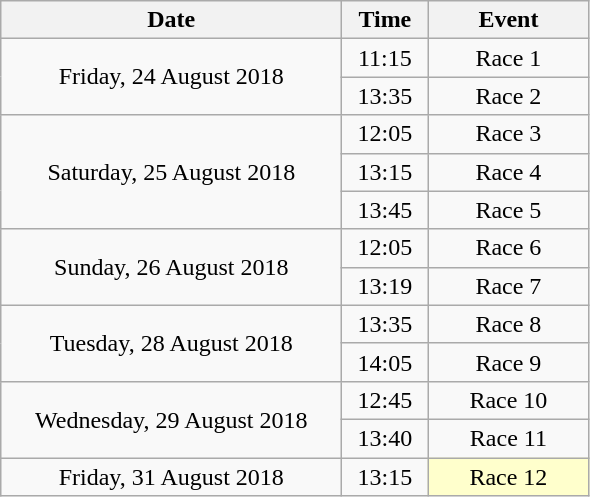<table class = "wikitable" style="text-align:center;">
<tr>
<th width=220>Date</th>
<th width=50>Time</th>
<th width=100>Event</th>
</tr>
<tr>
<td rowspan=2>Friday, 24 August 2018</td>
<td>11:15</td>
<td>Race 1</td>
</tr>
<tr>
<td>13:35</td>
<td>Race 2</td>
</tr>
<tr>
<td rowspan=3>Saturday, 25 August 2018</td>
<td>12:05</td>
<td>Race 3</td>
</tr>
<tr>
<td>13:15</td>
<td>Race 4</td>
</tr>
<tr>
<td>13:45</td>
<td>Race 5</td>
</tr>
<tr>
<td rowspan=2>Sunday, 26 August 2018</td>
<td>12:05</td>
<td>Race 6</td>
</tr>
<tr>
<td>13:19</td>
<td>Race 7</td>
</tr>
<tr>
<td rowspan=2>Tuesday, 28 August 2018</td>
<td>13:35</td>
<td>Race 8</td>
</tr>
<tr>
<td>14:05</td>
<td>Race 9</td>
</tr>
<tr>
<td rowspan=2>Wednesday, 29 August 2018</td>
<td>12:45</td>
<td>Race 10</td>
</tr>
<tr>
<td>13:40</td>
<td>Race 11</td>
</tr>
<tr>
<td>Friday, 31 August 2018</td>
<td>13:15</td>
<td bgcolor=ffffcc>Race 12</td>
</tr>
</table>
